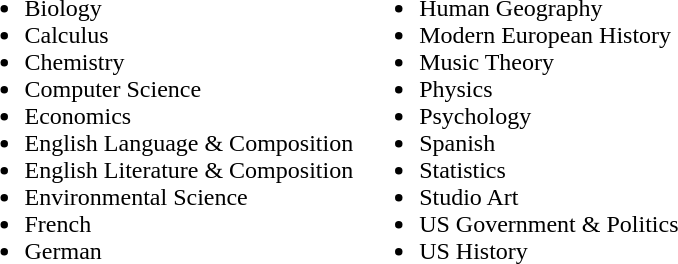<table>
<tr valign ="top">
<td><br><ul><li>Biology</li><li>Calculus</li><li>Chemistry</li><li>Computer Science</li><li>Economics</li><li>English Language & Composition</li><li>English Literature & Composition</li><li>Environmental Science</li><li>French</li><li>German</li></ul></td>
<td><br><ul><li>Human Geography</li><li>Modern European History</li><li>Music Theory</li><li>Physics</li><li>Psychology</li><li>Spanish</li><li>Statistics</li><li>Studio Art</li><li>US Government & Politics</li><li>US History</li></ul></td>
</tr>
</table>
